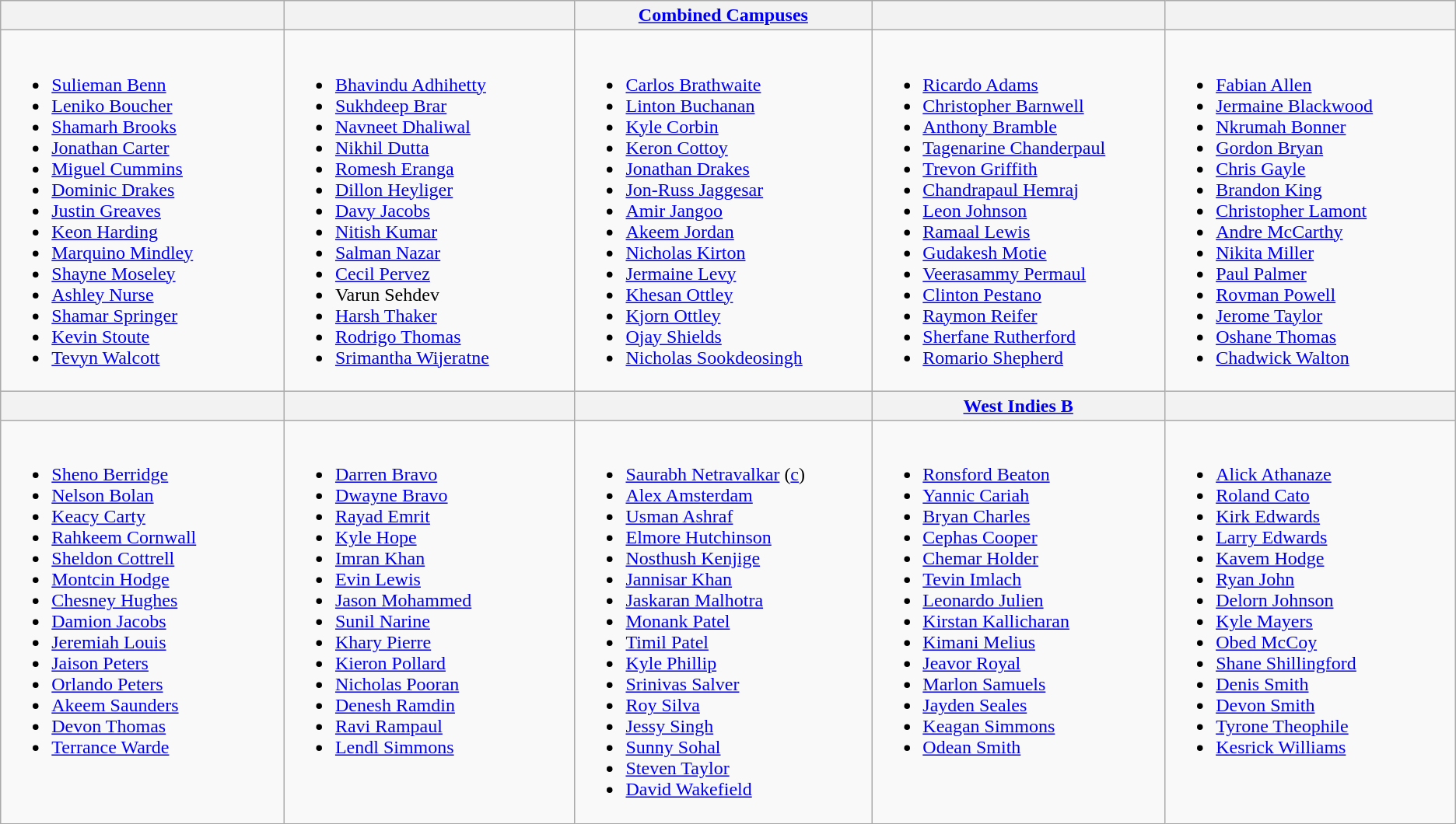<table class="wikitable">
<tr>
<th width=330></th>
<th width=330></th>
<th width=330><a href='#'>Combined Campuses</a></th>
<th width=330></th>
<th width=330></th>
</tr>
<tr>
<td valign=top><br><ul><li><a href='#'>Sulieman Benn</a></li><li><a href='#'>Leniko Boucher</a></li><li><a href='#'>Shamarh Brooks</a></li><li><a href='#'>Jonathan Carter</a></li><li><a href='#'>Miguel Cummins</a></li><li><a href='#'>Dominic Drakes</a></li><li><a href='#'>Justin Greaves</a></li><li><a href='#'>Keon Harding</a></li><li><a href='#'>Marquino Mindley</a></li><li><a href='#'>Shayne Moseley</a></li><li><a href='#'>Ashley Nurse</a></li><li><a href='#'>Shamar Springer</a></li><li><a href='#'>Kevin Stoute</a></li><li><a href='#'>Tevyn Walcott</a></li></ul></td>
<td valign=top><br><ul><li><a href='#'>Bhavindu Adhihetty</a></li><li><a href='#'>Sukhdeep Brar</a></li><li><a href='#'>Navneet Dhaliwal</a></li><li><a href='#'>Nikhil Dutta</a></li><li><a href='#'>Romesh Eranga</a></li><li><a href='#'>Dillon Heyliger</a></li><li><a href='#'>Davy Jacobs</a></li><li><a href='#'>Nitish Kumar</a></li><li><a href='#'>Salman Nazar</a></li><li><a href='#'>Cecil Pervez</a></li><li>Varun Sehdev</li><li><a href='#'>Harsh Thaker</a></li><li><a href='#'>Rodrigo Thomas</a></li><li><a href='#'>Srimantha Wijeratne</a></li></ul></td>
<td valign=top><br><ul><li><a href='#'>Carlos Brathwaite</a></li><li><a href='#'>Linton Buchanan</a></li><li><a href='#'>Kyle Corbin</a></li><li><a href='#'>Keron Cottoy</a></li><li><a href='#'>Jonathan Drakes</a></li><li><a href='#'>Jon-Russ Jaggesar</a></li><li><a href='#'>Amir Jangoo</a></li><li><a href='#'>Akeem Jordan</a></li><li><a href='#'>Nicholas Kirton</a></li><li><a href='#'>Jermaine Levy</a></li><li><a href='#'>Khesan Ottley</a></li><li><a href='#'>Kjorn Ottley</a></li><li><a href='#'>Ojay Shields</a></li><li><a href='#'>Nicholas Sookdeosingh</a></li></ul></td>
<td valign=top><br><ul><li><a href='#'>Ricardo Adams</a></li><li><a href='#'>Christopher Barnwell</a></li><li><a href='#'>Anthony Bramble</a></li><li><a href='#'>Tagenarine Chanderpaul</a></li><li><a href='#'>Trevon Griffith</a></li><li><a href='#'>Chandrapaul Hemraj</a></li><li><a href='#'>Leon Johnson</a></li><li><a href='#'>Ramaal Lewis</a></li><li><a href='#'>Gudakesh Motie</a></li><li><a href='#'>Veerasammy Permaul</a></li><li><a href='#'>Clinton Pestano</a></li><li><a href='#'>Raymon Reifer</a></li><li><a href='#'>Sherfane Rutherford</a></li><li><a href='#'>Romario Shepherd</a></li></ul></td>
<td valign=top><br><ul><li><a href='#'>Fabian Allen</a></li><li><a href='#'>Jermaine Blackwood</a></li><li><a href='#'>Nkrumah Bonner</a></li><li><a href='#'>Gordon Bryan</a></li><li><a href='#'>Chris Gayle</a></li><li><a href='#'>Brandon King</a></li><li><a href='#'>Christopher Lamont</a></li><li><a href='#'>Andre McCarthy</a></li><li><a href='#'>Nikita Miller</a></li><li><a href='#'>Paul Palmer</a></li><li><a href='#'>Rovman Powell</a></li><li><a href='#'>Jerome Taylor</a></li><li><a href='#'>Oshane Thomas</a></li><li><a href='#'>Chadwick Walton</a></li></ul></td>
</tr>
<tr>
<th width=330></th>
<th width=330></th>
<th width=330></th>
<th width=330> <a href='#'>West Indies B</a></th>
<th width=330></th>
</tr>
<tr>
<td valign=top><br><ul><li><a href='#'>Sheno Berridge</a></li><li><a href='#'>Nelson Bolan</a></li><li><a href='#'>Keacy Carty</a></li><li><a href='#'>Rahkeem Cornwall</a></li><li><a href='#'>Sheldon Cottrell</a></li><li><a href='#'>Montcin Hodge</a></li><li><a href='#'>Chesney Hughes</a></li><li><a href='#'>Damion Jacobs</a></li><li><a href='#'>Jeremiah Louis</a></li><li><a href='#'>Jaison Peters</a></li><li><a href='#'>Orlando Peters</a></li><li><a href='#'>Akeem Saunders</a></li><li><a href='#'>Devon Thomas</a></li><li><a href='#'>Terrance Warde</a></li></ul></td>
<td valign=top><br><ul><li><a href='#'>Darren Bravo</a></li><li><a href='#'>Dwayne Bravo</a></li><li><a href='#'>Rayad Emrit</a></li><li><a href='#'>Kyle Hope</a></li><li><a href='#'>Imran Khan</a></li><li><a href='#'>Evin Lewis</a></li><li><a href='#'>Jason Mohammed</a></li><li><a href='#'>Sunil Narine</a></li><li><a href='#'>Khary Pierre</a></li><li><a href='#'>Kieron Pollard</a></li><li><a href='#'>Nicholas Pooran</a></li><li><a href='#'>Denesh Ramdin</a></li><li><a href='#'>Ravi Rampaul</a></li><li><a href='#'>Lendl Simmons</a></li></ul></td>
<td valign=top><br><ul><li><a href='#'>Saurabh Netravalkar</a> (<a href='#'>c</a>)</li><li><a href='#'>Alex Amsterdam</a></li><li><a href='#'>Usman Ashraf</a></li><li><a href='#'>Elmore Hutchinson</a></li><li><a href='#'>Nosthush Kenjige</a></li><li><a href='#'>Jannisar Khan</a></li><li><a href='#'>Jaskaran Malhotra</a></li><li><a href='#'>Monank Patel</a></li><li><a href='#'>Timil Patel</a></li><li><a href='#'>Kyle Phillip</a></li><li><a href='#'>Srinivas Salver</a></li><li><a href='#'>Roy Silva</a></li><li><a href='#'>Jessy Singh</a></li><li><a href='#'>Sunny Sohal</a></li><li><a href='#'>Steven Taylor</a></li><li><a href='#'>David Wakefield</a></li></ul></td>
<td valign=top><br><ul><li><a href='#'>Ronsford Beaton</a></li><li><a href='#'>Yannic Cariah</a></li><li><a href='#'>Bryan Charles</a></li><li><a href='#'>Cephas Cooper</a></li><li><a href='#'>Chemar Holder</a></li><li><a href='#'>Tevin Imlach</a></li><li><a href='#'>Leonardo Julien</a></li><li><a href='#'>Kirstan Kallicharan</a></li><li><a href='#'>Kimani Melius</a></li><li><a href='#'>Jeavor Royal</a></li><li><a href='#'>Marlon Samuels</a></li><li><a href='#'>Jayden Seales</a></li><li><a href='#'>Keagan Simmons</a></li><li><a href='#'>Odean Smith</a></li></ul></td>
<td valign=top><br><ul><li><a href='#'>Alick Athanaze</a></li><li><a href='#'>Roland Cato</a></li><li><a href='#'>Kirk Edwards</a></li><li><a href='#'>Larry Edwards</a></li><li><a href='#'>Kavem Hodge</a></li><li><a href='#'>Ryan John</a></li><li><a href='#'>Delorn Johnson</a></li><li><a href='#'>Kyle Mayers</a></li><li><a href='#'>Obed McCoy</a></li><li><a href='#'>Shane Shillingford</a></li><li><a href='#'>Denis Smith</a></li><li><a href='#'>Devon Smith</a></li><li><a href='#'>Tyrone Theophile</a></li><li><a href='#'>Kesrick Williams</a></li></ul></td>
</tr>
</table>
